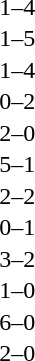<table cellspacing=1 width=70%>
<tr>
<th width=25%></th>
<th width=30%></th>
<th width=15%></th>
<th width=30%></th>
</tr>
<tr>
<td></td>
<td align=right></td>
<td align=center>1–4</td>
<td></td>
</tr>
<tr>
<td></td>
<td align=right></td>
<td align=center>1–5</td>
<td></td>
</tr>
<tr>
<td></td>
<td align=right></td>
<td align=center>1–4</td>
<td></td>
</tr>
<tr>
<td></td>
<td align=right></td>
<td align=center>0–2</td>
<td></td>
</tr>
<tr>
<td></td>
<td align=right></td>
<td align=center>2–0</td>
<td></td>
</tr>
<tr>
<td></td>
<td align=right></td>
<td align=center>5–1</td>
<td></td>
</tr>
<tr>
<td></td>
<td align=right></td>
<td align=center>2–2</td>
<td></td>
</tr>
<tr>
<td></td>
<td align=right></td>
<td align=center>0–1</td>
<td></td>
</tr>
<tr>
<td></td>
<td align=right></td>
<td align=center>3–2</td>
<td></td>
</tr>
<tr>
<td></td>
<td align=right></td>
<td align=center>1–0</td>
<td></td>
</tr>
<tr>
<td></td>
<td align=right></td>
<td align=center>6–0</td>
<td></td>
</tr>
<tr>
<td></td>
<td align=right></td>
<td align=center>2–0</td>
<td></td>
</tr>
</table>
